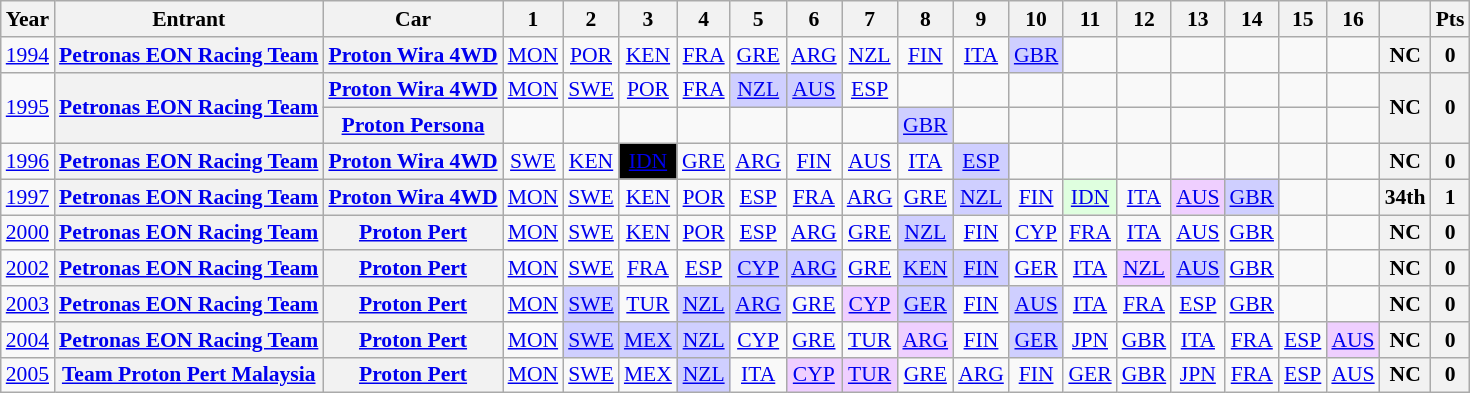<table class="wikitable" style="text-align:center; font-size:90%">
<tr>
<th>Year</th>
<th>Entrant</th>
<th>Car</th>
<th>1</th>
<th>2</th>
<th>3</th>
<th>4</th>
<th>5</th>
<th>6</th>
<th>7</th>
<th>8</th>
<th>9</th>
<th>10</th>
<th>11</th>
<th>12</th>
<th>13</th>
<th>14</th>
<th>15</th>
<th>16</th>
<th></th>
<th>Pts</th>
</tr>
<tr>
<td><a href='#'>1994</a></td>
<th><a href='#'>Petronas EON Racing Team</a></th>
<th><a href='#'>Proton Wira 4WD</a></th>
<td><a href='#'>MON</a></td>
<td><a href='#'>POR</a></td>
<td><a href='#'>KEN</a></td>
<td><a href='#'>FRA</a></td>
<td><a href='#'>GRE</a></td>
<td><a href='#'>ARG</a></td>
<td><a href='#'>NZL</a></td>
<td><a href='#'>FIN</a></td>
<td><a href='#'>ITA</a></td>
<td style="background:#CFCFFF;"><a href='#'>GBR</a><br></td>
<td></td>
<td></td>
<td></td>
<td></td>
<td></td>
<td></td>
<th>NC</th>
<th>0</th>
</tr>
<tr>
<td rowspan=2><a href='#'>1995</a></td>
<th rowspan=2><a href='#'>Petronas EON Racing Team</a></th>
<th><a href='#'>Proton Wira 4WD</a></th>
<td><a href='#'>MON</a></td>
<td><a href='#'>SWE</a></td>
<td><a href='#'>POR</a></td>
<td><a href='#'>FRA</a></td>
<td style="background:#CFCFFF;"><a href='#'>NZL</a><br></td>
<td style="background:#CFCFFF;"><a href='#'>AUS</a><br></td>
<td><a href='#'>ESP</a></td>
<td></td>
<td></td>
<td></td>
<td></td>
<td></td>
<td></td>
<td></td>
<td></td>
<td></td>
<th rowspan=2>NC</th>
<th rowspan=2>0</th>
</tr>
<tr>
<th><a href='#'>Proton Persona</a></th>
<td></td>
<td></td>
<td></td>
<td></td>
<td></td>
<td></td>
<td></td>
<td style="background:#CFCFFF;"><a href='#'>GBR</a><br></td>
<td></td>
<td></td>
<td></td>
<td></td>
<td></td>
<td></td>
<td></td>
<td></td>
</tr>
<tr>
<td><a href='#'>1996</a></td>
<th><a href='#'>Petronas EON Racing Team</a></th>
<th><a href='#'>Proton Wira 4WD</a></th>
<td><a href='#'>SWE</a></td>
<td><a href='#'>KEN</a></td>
<td style="background:#000000; color:#ffffff"><a href='#'><span>IDN</span></a><br></td>
<td><a href='#'>GRE</a></td>
<td><a href='#'>ARG</a></td>
<td><a href='#'>FIN</a></td>
<td><a href='#'>AUS</a></td>
<td><a href='#'>ITA</a></td>
<td style="background:#CFCFFF;"><a href='#'>ESP</a><br></td>
<td></td>
<td></td>
<td></td>
<td></td>
<td></td>
<td></td>
<td></td>
<th>NC</th>
<th>0</th>
</tr>
<tr>
<td><a href='#'>1997</a></td>
<th><a href='#'>Petronas EON Racing Team</a></th>
<th><a href='#'>Proton Wira 4WD</a></th>
<td><a href='#'>MON</a></td>
<td><a href='#'>SWE</a></td>
<td><a href='#'>KEN</a></td>
<td><a href='#'>POR</a></td>
<td><a href='#'>ESP</a></td>
<td><a href='#'>FRA</a></td>
<td><a href='#'>ARG</a></td>
<td><a href='#'>GRE</a></td>
<td style="background:#CFCFFF;"><a href='#'>NZL</a><br></td>
<td><a href='#'>FIN</a></td>
<td style="background:#DFFFDF;"><a href='#'>IDN</a><br></td>
<td><a href='#'>ITA</a></td>
<td style="background:#EFCFFF;"><a href='#'>AUS</a><br></td>
<td style="background:#CFCFFF;"><a href='#'>GBR</a><br></td>
<td></td>
<td></td>
<th>34th</th>
<th>1</th>
</tr>
<tr>
<td><a href='#'>2000</a></td>
<th><a href='#'>Petronas EON Racing Team</a></th>
<th><a href='#'>Proton Pert</a></th>
<td><a href='#'>MON</a></td>
<td><a href='#'>SWE</a></td>
<td><a href='#'>KEN</a></td>
<td><a href='#'>POR</a></td>
<td><a href='#'>ESP</a></td>
<td><a href='#'>ARG</a></td>
<td><a href='#'>GRE</a></td>
<td style="background:#CFCFFF;"><a href='#'>NZL</a><br></td>
<td><a href='#'>FIN</a></td>
<td><a href='#'>CYP</a></td>
<td><a href='#'>FRA</a></td>
<td><a href='#'>ITA</a></td>
<td><a href='#'>AUS</a></td>
<td><a href='#'>GBR</a></td>
<td></td>
<td></td>
<th>NC</th>
<th>0</th>
</tr>
<tr>
<td><a href='#'>2002</a></td>
<th><a href='#'>Petronas EON Racing Team</a></th>
<th><a href='#'>Proton Pert</a></th>
<td><a href='#'>MON</a></td>
<td><a href='#'>SWE</a></td>
<td><a href='#'>FRA</a></td>
<td><a href='#'>ESP</a></td>
<td style="background:#CFCFFF;"><a href='#'>CYP</a><br></td>
<td style="background:#CFCFFF;"><a href='#'>ARG</a><br></td>
<td><a href='#'>GRE</a></td>
<td style="background:#CFCFFF;"><a href='#'>KEN</a><br></td>
<td style="background:#CFCFFF;"><a href='#'>FIN</a><br></td>
<td><a href='#'>GER</a></td>
<td><a href='#'>ITA</a></td>
<td style="background:#EFCFFF;"><a href='#'>NZL</a><br></td>
<td style="background:#CFCFFF;"><a href='#'>AUS</a><br></td>
<td><a href='#'>GBR</a></td>
<td></td>
<td></td>
<th>NC</th>
<th>0</th>
</tr>
<tr>
<td><a href='#'>2003</a></td>
<th><a href='#'>Petronas EON Racing Team</a></th>
<th><a href='#'>Proton Pert</a></th>
<td><a href='#'>MON</a></td>
<td style="background:#CFCFFF;"><a href='#'>SWE</a><br></td>
<td><a href='#'>TUR</a></td>
<td style="background:#CFCFFF;"><a href='#'>NZL</a><br></td>
<td style="background:#CFCFFF;"><a href='#'>ARG</a><br></td>
<td><a href='#'>GRE</a></td>
<td style="background:#EFCFFF;"><a href='#'>CYP</a><br></td>
<td style="background:#CFCFFF;"><a href='#'>GER</a><br></td>
<td><a href='#'>FIN</a></td>
<td style="background:#CFCFFF;"><a href='#'>AUS</a><br></td>
<td><a href='#'>ITA</a></td>
<td><a href='#'>FRA</a></td>
<td><a href='#'>ESP</a></td>
<td><a href='#'>GBR</a></td>
<td></td>
<td></td>
<th>NC</th>
<th>0</th>
</tr>
<tr>
<td><a href='#'>2004</a></td>
<th><a href='#'>Petronas EON Racing Team</a></th>
<th><a href='#'>Proton Pert</a></th>
<td><a href='#'>MON</a></td>
<td style="background:#CFCFFF;"><a href='#'>SWE</a><br></td>
<td style="background:#CFCFFF;"><a href='#'>MEX</a><br></td>
<td style="background:#CFCFFF;"><a href='#'>NZL</a><br></td>
<td><a href='#'>CYP</a></td>
<td><a href='#'>GRE</a></td>
<td><a href='#'>TUR</a></td>
<td style="background:#EFCFFF;"><a href='#'>ARG</a><br></td>
<td><a href='#'>FIN</a></td>
<td style="background:#CFCFFF;"><a href='#'>GER</a><br></td>
<td><a href='#'>JPN</a></td>
<td><a href='#'>GBR</a></td>
<td><a href='#'>ITA</a></td>
<td><a href='#'>FRA</a></td>
<td><a href='#'>ESP</a></td>
<td style="background:#EFCFFF;"><a href='#'>AUS</a><br></td>
<th>NC</th>
<th>0</th>
</tr>
<tr>
<td><a href='#'>2005</a></td>
<th><a href='#'>Team Proton Pert Malaysia</a></th>
<th><a href='#'>Proton Pert</a></th>
<td><a href='#'>MON</a></td>
<td><a href='#'>SWE</a></td>
<td><a href='#'>MEX</a></td>
<td style="background:#CFCFFF;"><a href='#'>NZL</a><br></td>
<td><a href='#'>ITA</a></td>
<td style="background:#EFCFFF;"><a href='#'>CYP</a><br></td>
<td style="background:#EFCFFF;"><a href='#'>TUR</a><br></td>
<td><a href='#'>GRE</a></td>
<td><a href='#'>ARG</a></td>
<td><a href='#'>FIN</a></td>
<td><a href='#'>GER</a></td>
<td><a href='#'>GBR</a></td>
<td><a href='#'>JPN</a></td>
<td><a href='#'>FRA</a></td>
<td><a href='#'>ESP</a></td>
<td><a href='#'>AUS</a></td>
<th>NC</th>
<th>0</th>
</tr>
</table>
